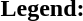<table class="toccolours" style="font-size:100%; white-space:nowrap;">
<tr>
<td><strong>Legend:</strong></td>
<td>      </td>
</tr>
<tr>
<td></td>
</tr>
<tr>
<td></td>
</tr>
<tr>
<td></td>
</tr>
</table>
